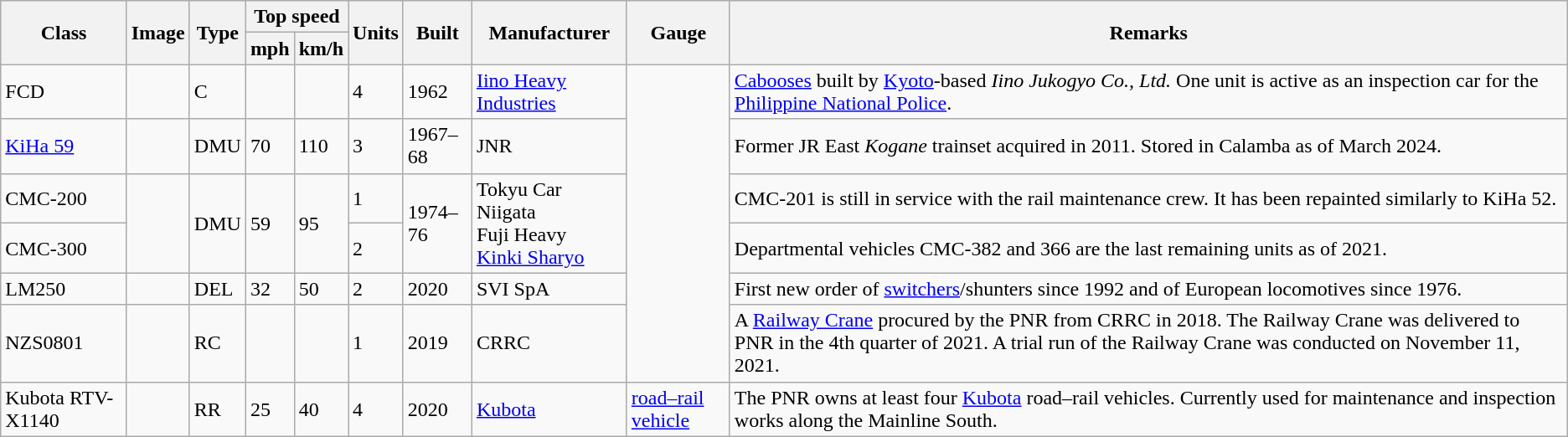<table class="wikitable">
<tr>
<th rowspan="2">Class</th>
<th rowspan="2">Image</th>
<th rowspan="2">Type</th>
<th colspan="2">Top speed</th>
<th rowspan="2">Units</th>
<th rowspan="2">Built</th>
<th rowspan="2">Manufacturer</th>
<th rowspan="2">Gauge</th>
<th rowspan="2">Remarks</th>
</tr>
<tr>
<th>mph</th>
<th>km/h</th>
</tr>
<tr>
<td>FCD</td>
<td></td>
<td>C</td>
<td></td>
<td></td>
<td>4</td>
<td>1962</td>
<td><a href='#'>Iino Heavy Industries</a></td>
<td rowspan="6"></td>
<td><a href='#'>Cabooses</a> built by <a href='#'>Kyoto</a>-based <em>Iino Jukogyo Co., Ltd.</em> One unit is active as an inspection car for the <a href='#'>Philippine National Police</a>.</td>
</tr>
<tr>
<td><a href='#'>KiHa 59</a></td>
<td></td>
<td>DMU</td>
<td>70</td>
<td>110</td>
<td>3</td>
<td>1967–68</td>
<td>JNR</td>
<td>Former JR East <em>Kogane</em> trainset acquired in 2011. Stored in Calamba as of March 2024.</td>
</tr>
<tr>
<td>CMC-200</td>
<td rowspan="2"></td>
<td rowspan="2">DMU</td>
<td rowspan="2">59</td>
<td rowspan="2">95</td>
<td>1</td>
<td rowspan="2">1974–76</td>
<td rowspan="2">Tokyu Car<br>Niigata<br>Fuji Heavy<br><a href='#'>Kinki Sharyo</a></td>
<td>CMC-201 is still in service with the rail maintenance crew. It has been repainted similarly to KiHa 52.</td>
</tr>
<tr>
<td>CMC-300</td>
<td>2</td>
<td>Departmental vehicles CMC-382 and 366 are the last remaining units as of 2021.</td>
</tr>
<tr>
<td>LM250</td>
<td></td>
<td>DEL</td>
<td>32</td>
<td>50</td>
<td>2</td>
<td>2020</td>
<td>SVI SpA</td>
<td>First new order of <a href='#'>switchers</a>/shunters since 1992 and of European locomotives since 1976.</td>
</tr>
<tr>
<td>NZS0801</td>
<td></td>
<td>RC</td>
<td></td>
<td></td>
<td>1</td>
<td>2019</td>
<td>CRRC</td>
<td>A <a href='#'>Railway Crane</a> procured by the PNR from CRRC in 2018. The Railway Crane was delivered to PNR in the 4th quarter of 2021. A trial run of the Railway Crane was conducted on November 11, 2021.</td>
</tr>
<tr>
<td>Kubota RTV-X1140</td>
<td></td>
<td>RR</td>
<td>25</td>
<td>40</td>
<td>4</td>
<td>2020</td>
<td><a href='#'>Kubota</a></td>
<td><a href='#'>road–rail vehicle</a></td>
<td>The PNR owns at least four <a href='#'>Kubota</a> road–rail vehicles. Currently used for maintenance and inspection works along the Mainline South.</td>
</tr>
</table>
